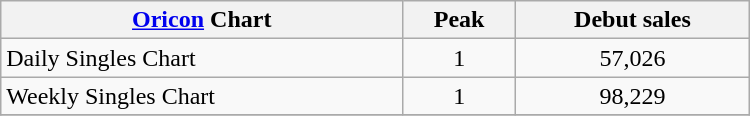<table class="wikitable" style="width:500px;">
<tr>
<th><a href='#'>Oricon</a> Chart</th>
<th>Peak</th>
<th>Debut sales</th>
</tr>
<tr>
<td>Daily Singles Chart</td>
<td style="text-align:center;">1</td>
<td style="text-align:center;">57,026</td>
</tr>
<tr>
<td>Weekly Singles Chart</td>
<td style="text-align:center;">1</td>
<td style="text-align:center;">98,229</td>
</tr>
<tr>
</tr>
</table>
